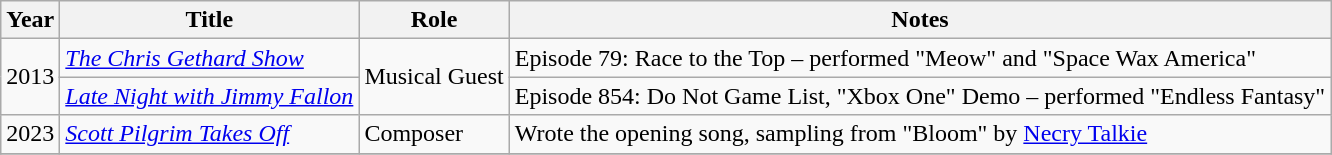<table class="wikitable sortable">
<tr>
<th>Year</th>
<th>Title</th>
<th>Role</th>
<th>Notes</th>
</tr>
<tr>
<td rowspan="2">2013</td>
<td><em><a href='#'>The Chris Gethard Show</a></em></td>
<td rowspan="2">Musical Guest</td>
<td>Episode 79: Race to the Top – performed "Meow" and "Space Wax America"</td>
</tr>
<tr>
<td><em><a href='#'>Late Night with Jimmy Fallon</a></em></td>
<td>Episode 854: Do Not Game List, "Xbox One" Demo – performed "Endless Fantasy"</td>
</tr>
<tr>
<td>2023</td>
<td><em><a href='#'>Scott Pilgrim Takes Off</a></em></td>
<td>Composer</td>
<td>Wrote the opening song, sampling from "Bloom" by <a href='#'>Necry Talkie</a></td>
</tr>
<tr>
</tr>
</table>
